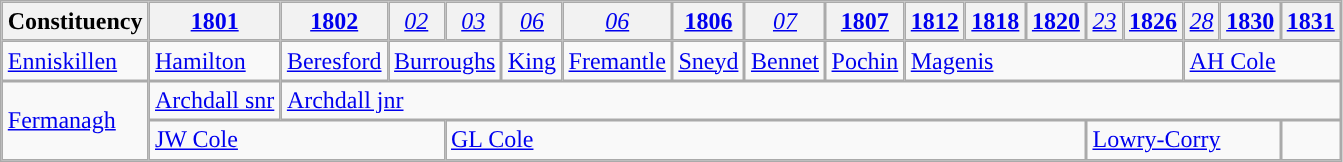<table class="wikitable" style="border-collapse: separate; border-spacing: 0;">
<tr>
<th>Constituency</th>
<th><a href='#'>1801</a></th>
<th><a href='#'>1802</a></th>
<th style="font-weight: normal;"><em><a href='#'>02</a></em></th>
<th style="font-weight: normal;"><em><a href='#'>03</a></em></th>
<th style="font-weight: normal;"><em><a href='#'>06</a></em></th>
<th style="font-weight: normal;"><em><a href='#'>06</a></em></th>
<th><a href='#'>1806</a></th>
<th style="font-weight: normal;"><em><a href='#'>07</a></em></th>
<th><a href='#'>1807</a></th>
<th><a href='#'>1812</a></th>
<th><a href='#'>1818</a></th>
<th><a href='#'>1820</a></th>
<th style="font-weight: normal;"><em><a href='#'>23</a></em></th>
<th><a href='#'>1826</a></th>
<th style="font-weight: normal;"><em><a href='#'>28</a></em></th>
<th><a href='#'>1830</a></th>
<th><a href='#'>1831</a></th>
</tr>
<tr>
<td><a href='#'>Enniskillen</a></td>
<td><a href='#'>Hamilton</a></td>
<td><a href='#'>Beresford</a></td>
<td colspan="2"><a href='#'>Burroughs</a></td>
<td><a href='#'>King</a></td>
<td><a href='#'>Fremantle</a></td>
<td><a href='#'>Sneyd</a></td>
<td><a href='#'>Bennet</a></td>
<td><a href='#'>Pochin</a></td>
<td colspan="5"><a href='#'>Magenis</a></td>
<td colspan="3"><a href='#'>AH Cole</a></td>
</tr>
<tr>
<td rowspan="2"><a href='#'>Fermanagh</a></td>
<td><a href='#'>Archdall snr</a></td>
<td colspan="16"><a href='#'>Archdall jnr</a></td>
</tr>
<tr>
<td colspan="3"><a href='#'>JW Cole</a></td>
<td colspan="9"><a href='#'>GL Cole</a></td>
<td colspan="4"><a href='#'>Lowry-Corry</a></td>
<td></td>
</tr>
</table>
